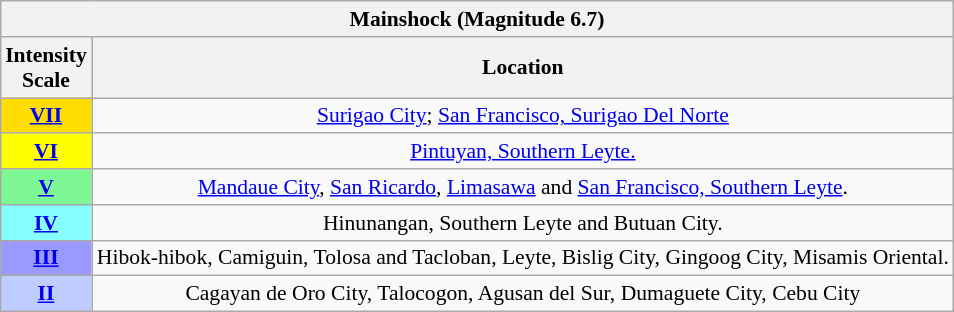<table class="wikitable" style="margin-left: auto; margin-right: auto; text-align:center; font-size:90%;">
<tr>
<th colspan="2">Mainshock (Magnitude 6.7)</th>
</tr>
<tr>
<th>Intensity<br>Scale</th>
<th>Location</th>
</tr>
<tr>
<th style="background-color: #fd0;"><a href='#'><strong>VII</strong></a></th>
<td><a href='#'>Surigao City</a>; <a href='#'>San Francisco, Surigao Del Norte</a></td>
</tr>
<tr>
<th style="background-color: #ff0;"><a href='#'><strong>VI</strong></a></th>
<td><a href='#'>Pintuyan, Southern Leyte.</a></td>
</tr>
<tr>
<td style="background-color: #7df894;"><a href='#'><strong>V</strong></a></td>
<td><a href='#'>Mandaue City</a>, <a href='#'>San Ricardo</a>, <a href='#'>Limasawa</a> and <a href='#'>San Francisco, Southern Leyte</a>.</td>
</tr>
<tr>
<th style="background-color: #8ff;"><a href='#'><strong>IV</strong></a></th>
<td>Hinunangan, Southern Leyte and Butuan City.</td>
</tr>
<tr>
<th style="background-color: #99f;"><a href='#'><strong>III</strong></a></th>
<td>Hibok-hibok, Camiguin, Tolosa and Tacloban, Leyte, Bislig City, Gingoog City, Misamis Oriental.</td>
</tr>
<tr>
<th style="background-color: #bfccff;"><a href='#'><strong>II</strong></a></th>
<td>Cagayan de Oro City, Talocogon, Agusan del Sur, Dumaguete City, Cebu City</td>
</tr>
</table>
